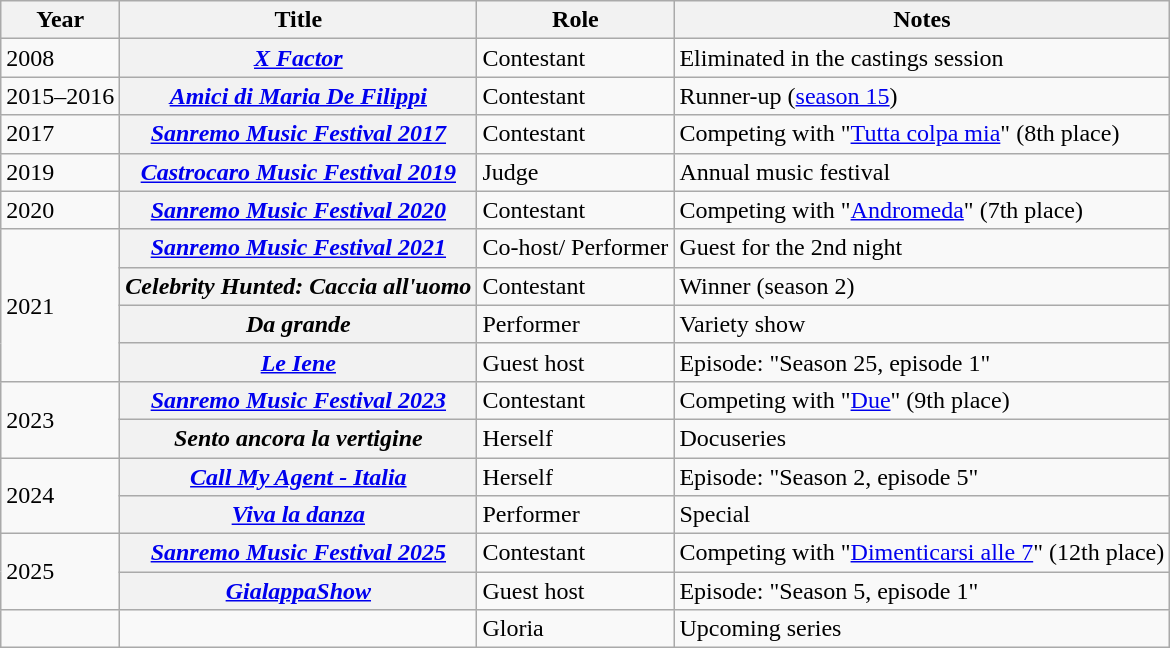<table class="wikitable plainrowheaders">
<tr>
<th scope="col">Year</th>
<th scope="col">Title</th>
<th scope="col">Role</th>
<th scope="col">Notes</th>
</tr>
<tr>
<td>2008</td>
<th scope="row"><em><a href='#'>X Factor</a></em></th>
<td>Contestant</td>
<td>Eliminated in the castings session</td>
</tr>
<tr>
<td>2015–2016</td>
<th scope="row"><em><a href='#'>Amici di Maria De Filippi</a></em></th>
<td>Contestant</td>
<td>Runner-up (<a href='#'>season 15</a>)</td>
</tr>
<tr>
<td>2017</td>
<th scope="row"><em><a href='#'>Sanremo Music Festival 2017</a></em></th>
<td>Contestant</td>
<td>Competing with "<a href='#'>Tutta colpa mia</a>" (8th place)</td>
</tr>
<tr>
<td>2019</td>
<th scope="row"><em><a href='#'>Castrocaro Music Festival 2019</a></em></th>
<td>Judge</td>
<td>Annual music festival</td>
</tr>
<tr>
<td>2020</td>
<th scope="row"><em><a href='#'>Sanremo Music Festival 2020</a></em></th>
<td>Contestant</td>
<td>Competing with "<a href='#'>Andromeda</a>" (7th place)</td>
</tr>
<tr>
<td rowspan="4">2021</td>
<th scope="row"><em><a href='#'>Sanremo Music Festival 2021</a></em></th>
<td>Co-host/ Performer</td>
<td>Guest for the 2nd night</td>
</tr>
<tr>
<th scope="row"><em>Celebrity Hunted: Caccia all'uomo</em></th>
<td>Contestant</td>
<td>Winner (season 2)</td>
</tr>
<tr>
<th scope="row"><em>Da grande</em></th>
<td>Performer</td>
<td>Variety show</td>
</tr>
<tr>
<th scope="row"><em><a href='#'>Le Iene</a></em></th>
<td>Guest host</td>
<td>Episode: "Season 25, episode 1"</td>
</tr>
<tr>
<td rowspan="2">2023</td>
<th scope="row"><em><a href='#'>Sanremo Music Festival 2023</a></em></th>
<td>Contestant</td>
<td>Competing with "<a href='#'>Due</a>" (9th place)</td>
</tr>
<tr>
<th scope="row"><em>Sento ancora la vertigine</em></th>
<td>Herself</td>
<td>Docuseries</td>
</tr>
<tr>
<td rowspan="2">2024</td>
<th scope="row"><em><a href='#'>Call My Agent - Italia</a></em></th>
<td>Herself</td>
<td>Episode: "Season 2, episode 5"</td>
</tr>
<tr>
<th scope="row"><em><a href='#'>Viva la danza</a></em></th>
<td>Performer</td>
<td>Special</td>
</tr>
<tr>
<td rowspan=2>2025</td>
<th scope=row><em><a href='#'>Sanremo Music Festival 2025</a></em></th>
<td>Contestant</td>
<td>Competing with "<a href='#'>Dimenticarsi alle 7</a>" (12th place)</td>
</tr>
<tr>
<th scope="row"><em><a href='#'>GialappaShow</a></em></th>
<td>Guest host</td>
<td>Episode: "Season 5, episode 1"</td>
</tr>
<tr>
<td></td>
<td></td>
<td>Gloria</td>
<td>Upcoming series</td>
</tr>
</table>
